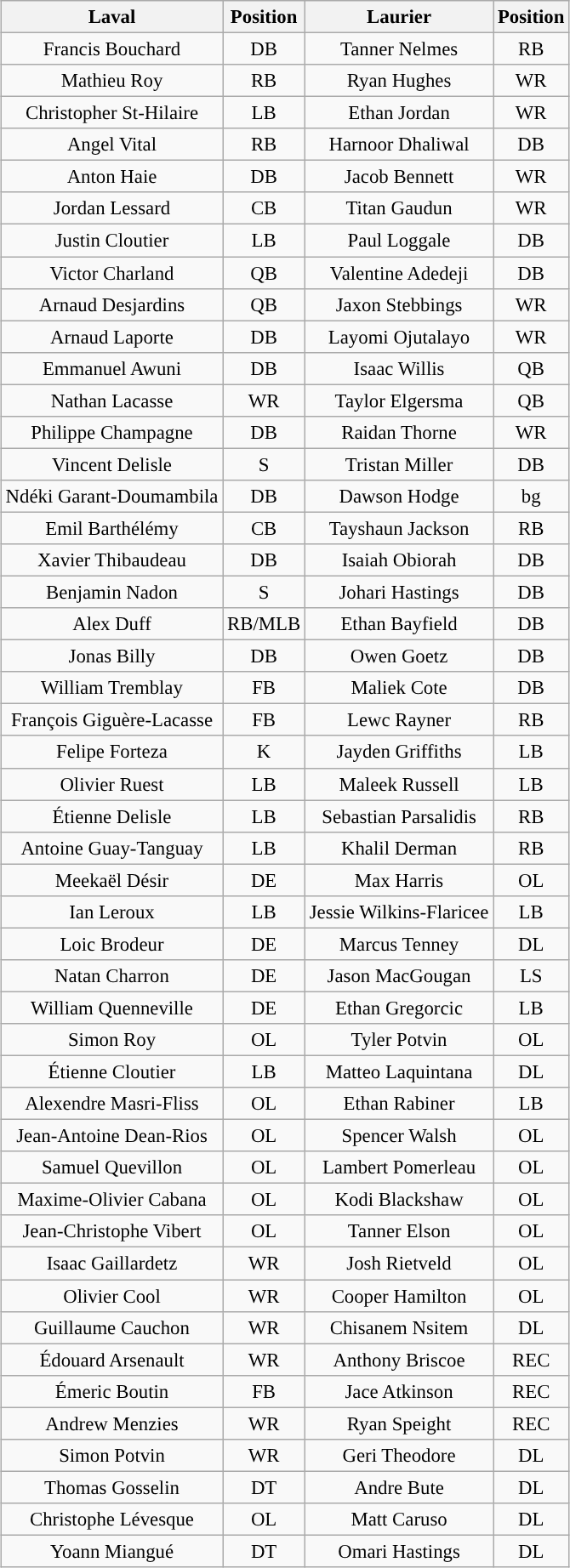<table class="wikitable" style="margin:1em auto; text-align:center; font-size: 95%;">
<tr>
<th>Laval</th>
<th>Position</th>
<th>Laurier</th>
<th>Position</th>
</tr>
<tr>
<td>Francis Bouchard</td>
<td>DB</td>
<td>Tanner Nelmes</td>
<td>RB</td>
</tr>
<tr>
<td>Mathieu Roy</td>
<td>RB</td>
<td>Ryan Hughes</td>
<td>WR</td>
</tr>
<tr>
<td>Christopher St-Hilaire</td>
<td>LB</td>
<td>Ethan Jordan</td>
<td>WR</td>
</tr>
<tr>
<td>Angel Vital</td>
<td>RB</td>
<td>Harnoor Dhaliwal</td>
<td>DB</td>
</tr>
<tr>
<td>Anton Haie</td>
<td>DB</td>
<td>Jacob Bennett</td>
<td>WR</td>
</tr>
<tr>
<td>Jordan Lessard</td>
<td>CB</td>
<td>Titan Gaudun</td>
<td>WR</td>
</tr>
<tr>
<td>Justin Cloutier</td>
<td>LB</td>
<td>Paul Loggale</td>
<td>DB</td>
</tr>
<tr>
<td>Victor Charland</td>
<td>QB</td>
<td>Valentine Adedeji</td>
<td>DB</td>
</tr>
<tr>
<td>Arnaud Desjardins</td>
<td>QB</td>
<td>Jaxon Stebbings</td>
<td>WR</td>
</tr>
<tr>
<td>Arnaud Laporte</td>
<td>DB</td>
<td>Layomi Ojutalayo</td>
<td>WR</td>
</tr>
<tr>
<td>Emmanuel Awuni</td>
<td>DB</td>
<td>Isaac Willis</td>
<td>QB</td>
</tr>
<tr>
<td>Nathan Lacasse</td>
<td>WR</td>
<td>Taylor Elgersma</td>
<td>QB</td>
</tr>
<tr>
<td>Philippe Champagne</td>
<td>DB</td>
<td>Raidan Thorne</td>
<td>WR</td>
</tr>
<tr>
<td>Vincent Delisle</td>
<td>S</td>
<td>Tristan Miller</td>
<td>DB</td>
</tr>
<tr>
<td>Ndéki Garant-Doumambila</td>
<td>DB</td>
<td>Dawson Hodge</td>
<td>bg</td>
</tr>
<tr>
<td>Emil Barthélémy</td>
<td>CB</td>
<td>Tayshaun Jackson</td>
<td>RB</td>
</tr>
<tr>
<td>Xavier Thibaudeau</td>
<td>DB</td>
<td>Isaiah Obiorah</td>
<td>DB</td>
</tr>
<tr>
<td>Benjamin Nadon</td>
<td>S</td>
<td>Johari Hastings</td>
<td>DB</td>
</tr>
<tr>
<td>Alex Duff</td>
<td>RB/MLB</td>
<td>Ethan Bayfield</td>
<td>DB</td>
</tr>
<tr>
<td>Jonas Billy</td>
<td>DB</td>
<td>Owen Goetz</td>
<td>DB</td>
</tr>
<tr>
<td>William Tremblay</td>
<td>FB</td>
<td>Maliek Cote</td>
<td>DB</td>
</tr>
<tr>
<td>François Giguère-Lacasse</td>
<td>FB</td>
<td>Lewc Rayner</td>
<td>RB</td>
</tr>
<tr>
<td>Felipe Forteza</td>
<td>K</td>
<td>Jayden Griffiths</td>
<td>LB</td>
</tr>
<tr>
<td>Olivier Ruest</td>
<td>LB</td>
<td>Maleek Russell</td>
<td>LB</td>
</tr>
<tr>
<td>Étienne Delisle</td>
<td>LB</td>
<td>Sebastian Parsalidis</td>
<td>RB</td>
</tr>
<tr>
<td>Antoine Guay-Tanguay</td>
<td>LB</td>
<td>Khalil Derman</td>
<td>RB</td>
</tr>
<tr>
<td>Meekaël Désir</td>
<td>DE</td>
<td>Max Harris</td>
<td>OL</td>
</tr>
<tr>
<td>Ian Leroux</td>
<td>LB</td>
<td>Jessie Wilkins-Flaricee</td>
<td>LB</td>
</tr>
<tr>
<td>Loic Brodeur</td>
<td>DE</td>
<td>Marcus Tenney</td>
<td>DL</td>
</tr>
<tr>
<td>Natan Charron</td>
<td>DE</td>
<td>Jason MacGougan</td>
<td>LS</td>
</tr>
<tr>
<td>William Quenneville</td>
<td>DE</td>
<td>Ethan Gregorcic</td>
<td>LB</td>
</tr>
<tr>
<td>Simon Roy</td>
<td>OL</td>
<td>Tyler Potvin</td>
<td>OL</td>
</tr>
<tr>
<td>Étienne Cloutier</td>
<td>LB</td>
<td>Matteo Laquintana</td>
<td>DL</td>
</tr>
<tr>
<td>Alexendre Masri-Fliss</td>
<td>OL</td>
<td>Ethan Rabiner</td>
<td>LB</td>
</tr>
<tr>
<td>Jean-Antoine Dean-Rios</td>
<td>OL</td>
<td>Spencer Walsh</td>
<td>OL</td>
</tr>
<tr>
<td>Samuel Quevillon</td>
<td>OL</td>
<td>Lambert Pomerleau</td>
<td>OL</td>
</tr>
<tr>
<td>Maxime-Olivier Cabana</td>
<td>OL</td>
<td>Kodi Blackshaw</td>
<td>OL</td>
</tr>
<tr>
<td>Jean-Christophe Vibert</td>
<td>OL</td>
<td>Tanner Elson</td>
<td>OL</td>
</tr>
<tr>
<td>Isaac Gaillardetz</td>
<td>WR</td>
<td>Josh Rietveld</td>
<td>OL</td>
</tr>
<tr>
<td>Olivier Cool</td>
<td>WR</td>
<td>Cooper Hamilton</td>
<td>OL</td>
</tr>
<tr>
<td>Guillaume Cauchon</td>
<td>WR</td>
<td>Chisanem Nsitem</td>
<td>DL</td>
</tr>
<tr>
<td>Édouard Arsenault</td>
<td>WR</td>
<td>Anthony Briscoe</td>
<td>REC</td>
</tr>
<tr>
<td>Émeric Boutin</td>
<td>FB</td>
<td>Jace Atkinson</td>
<td>REC</td>
</tr>
<tr>
<td>Andrew Menzies</td>
<td>WR</td>
<td>Ryan Speight</td>
<td>REC</td>
</tr>
<tr>
<td>Simon Potvin</td>
<td>WR</td>
<td>Geri Theodore</td>
<td>DL</td>
</tr>
<tr>
<td>Thomas Gosselin</td>
<td>DT</td>
<td>Andre Bute</td>
<td>DL</td>
</tr>
<tr>
<td>Christophe Lévesque</td>
<td>OL</td>
<td>Matt Caruso</td>
<td>DL</td>
</tr>
<tr>
<td>Yoann Miangué</td>
<td>DT</td>
<td>Omari Hastings</td>
<td>DL</td>
</tr>
</table>
